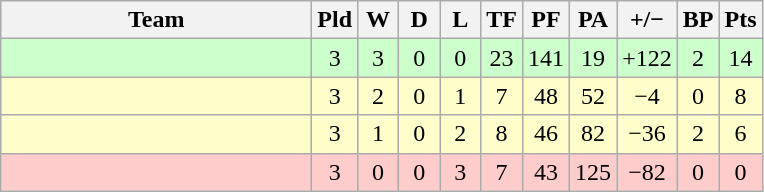<table class="wikitable" style="text-align:center">
<tr>
<th width="200">Team</th>
<th width="20">Pld</th>
<th width="20">W</th>
<th width="20">D</th>
<th width="20">L</th>
<th width="20">TF</th>
<th width="20">PF</th>
<th width="20">PA</th>
<th width="25">+/−</th>
<th width="20">BP</th>
<th width="20">Pts</th>
</tr>
<tr style="background:#cfc;">
<td align=left></td>
<td>3</td>
<td>3</td>
<td>0</td>
<td>0</td>
<td>23</td>
<td>141</td>
<td>19</td>
<td>+122</td>
<td>2</td>
<td>14</td>
</tr>
<tr style="background:#ffc;">
<td align=left></td>
<td>3</td>
<td>2</td>
<td>0</td>
<td>1</td>
<td>7</td>
<td>48</td>
<td>52</td>
<td>−4</td>
<td>0</td>
<td>8</td>
</tr>
<tr style="background:#ffc;">
<td align=left></td>
<td>3</td>
<td>1</td>
<td>0</td>
<td>2</td>
<td>8</td>
<td>46</td>
<td>82</td>
<td>−36</td>
<td>2</td>
<td>6</td>
</tr>
<tr style="background:#fcc;">
<td align=left></td>
<td>3</td>
<td>0</td>
<td>0</td>
<td>3</td>
<td>7</td>
<td>43</td>
<td>125</td>
<td>−82</td>
<td>0</td>
<td>0</td>
</tr>
</table>
